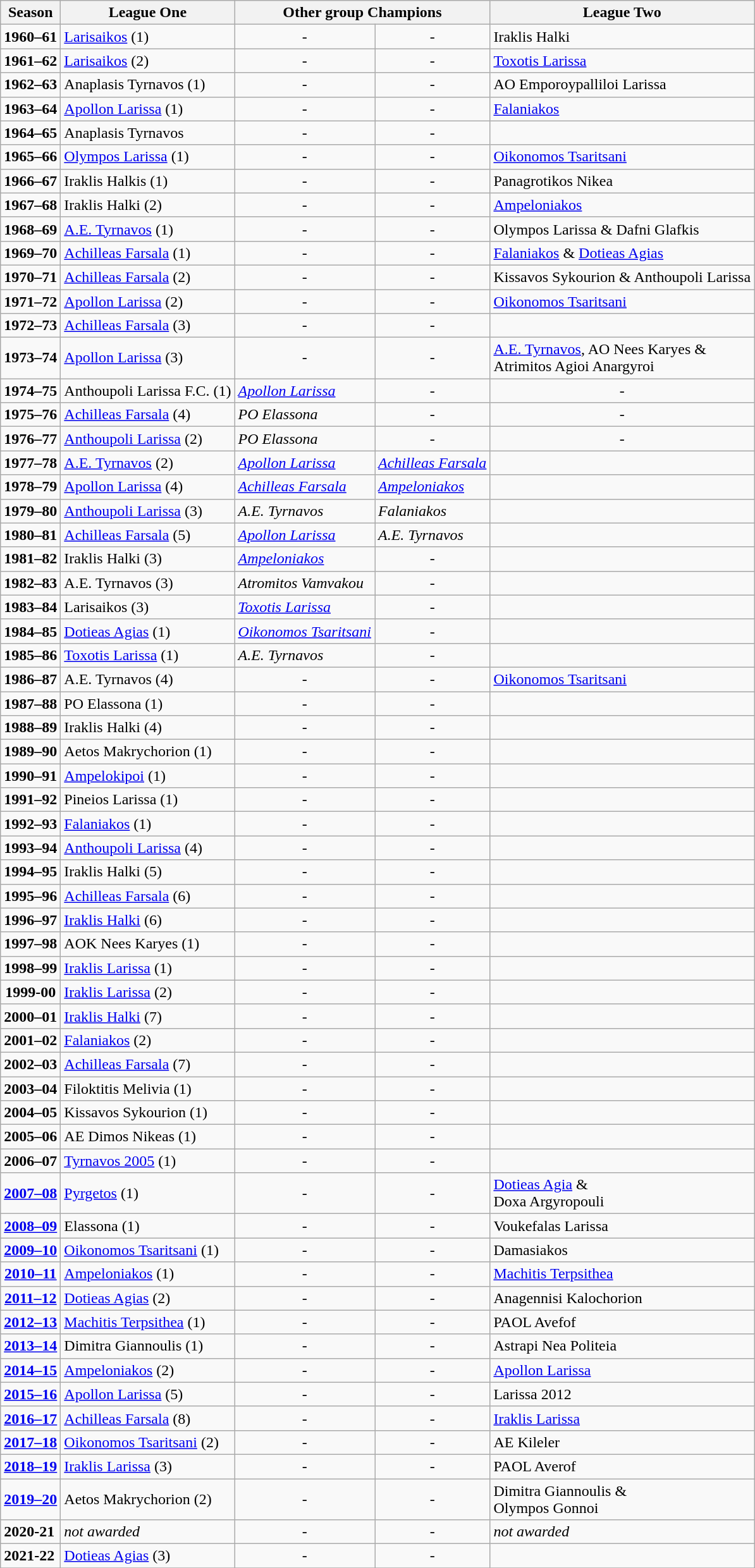<table class="wikitable">
<tr>
<th>Season</th>
<th>League One</th>
<th colspan="2">Other group Champions</th>
<th colspan="3">League Two</th>
</tr>
<tr>
<td align="center"><strong>1960–61</strong></td>
<td><a href='#'>Larisaikos</a> (1)</td>
<td align="center">-</td>
<td align="center">-</td>
<td>Iraklis Halki</td>
</tr>
<tr>
<td align="center"><strong>1961–62</strong></td>
<td><a href='#'>Larisaikos</a> (2)</td>
<td align="center">-</td>
<td align="center">-</td>
<td><a href='#'>Toxotis Larissa</a></td>
</tr>
<tr>
<td align="center"><strong>1962–63</strong></td>
<td>Anaplasis Tyrnavos (1)</td>
<td align="center">-</td>
<td align="center">-</td>
<td>AO Emporoypalliloi Larissa</td>
</tr>
<tr>
<td align="center"><strong>1963–64</strong></td>
<td><a href='#'>Apollon Larissa</a> (1)</td>
<td align="center">-</td>
<td align="center">-</td>
<td><a href='#'>Falaniakos</a></td>
</tr>
<tr>
<td align="center"><strong>1964–65</strong></td>
<td>Anaplasis Tyrnavos</td>
<td align="center">-</td>
<td align="center">-</td>
<td></td>
</tr>
<tr>
<td align="center"><strong>1965–66</strong></td>
<td><a href='#'>Olympos Larissa</a> (1)</td>
<td align="center">-</td>
<td align="center">-</td>
<td><a href='#'>Oikonomos Tsaritsani</a></td>
</tr>
<tr>
<td align="center"><strong>1966–67</strong></td>
<td>Iraklis Halkis (1)</td>
<td align="center">-</td>
<td align="center">-</td>
<td>Panagrotikos Nikea</td>
</tr>
<tr>
<td align="center"><strong>1967–68</strong></td>
<td>Iraklis Halki (2)</td>
<td align="center">-</td>
<td align="center">-</td>
<td><a href='#'>Ampeloniakos</a></td>
</tr>
<tr>
<td align="center"><strong>1968–69</strong></td>
<td><a href='#'>A.E. Tyrnavos</a> (1)</td>
<td align="center">-</td>
<td align="center">-</td>
<td>Olympos Larissa & Dafni Glafkis</td>
</tr>
<tr>
<td align="center"><strong>1969–70</strong></td>
<td><a href='#'>Achilleas Farsala</a> (1)</td>
<td align="center">-</td>
<td align="center">-</td>
<td><a href='#'>Falaniakos</a> & <a href='#'>Dotieas Agias</a></td>
</tr>
<tr>
<td align="center"><strong>1970–71</strong></td>
<td><a href='#'>Achilleas Farsala</a> (2)</td>
<td align="center">-</td>
<td align="center">-</td>
<td>Kissavos Sykourion & Anthoupoli Larissa</td>
</tr>
<tr>
<td align="center"><strong>1971–72</strong></td>
<td><a href='#'>Apollon Larissa</a> (2)</td>
<td align="center">-</td>
<td align="center">-</td>
<td><a href='#'>Oikonomos Tsaritsani</a></td>
</tr>
<tr>
<td align="center"><strong>1972–73</strong></td>
<td><a href='#'>Achilleas Farsala</a> (3)</td>
<td align="center">-</td>
<td align="center">-</td>
<td></td>
</tr>
<tr>
<td align="center"><strong>1973–74</strong></td>
<td><a href='#'>Apollon Larissa</a> (3)</td>
<td align="center">-</td>
<td align="center">-</td>
<td><a href='#'>A.E. Tyrnavos</a>, AO Nees Karyes & <br> Atrimitos Agioi Anargyroi</td>
</tr>
<tr>
<td align="center"><strong>1974–75</strong></td>
<td>Anthoupoli Larissa F.C. (1)</td>
<td><em><a href='#'>Apollon Larissa</a></em></td>
<td align="center">-</td>
<td align="center">-</td>
</tr>
<tr>
<td align="center"><strong>1975–76</strong></td>
<td><a href='#'>Achilleas Farsala</a> (4)</td>
<td><em>PO Elassona</em></td>
<td align="center">-</td>
<td align="center">-</td>
</tr>
<tr>
<td align="center"><strong>1976–77</strong></td>
<td><a href='#'>Anthoupoli Larissa</a> (2)</td>
<td><em>PO Elassona</em></td>
<td align="center">-</td>
<td align="center">-</td>
</tr>
<tr>
<td align="center"><strong>1977–78</strong></td>
<td><a href='#'>A.E. Tyrnavos</a> (2)</td>
<td><em><a href='#'>Apollon Larissa</a></em></td>
<td><em><a href='#'>Achilleas Farsala</a></em></td>
<td></td>
</tr>
<tr>
<td align="center"><strong>1978–79</strong></td>
<td><a href='#'>Apollon Larissa</a> (4)</td>
<td><em><a href='#'>Achilleas Farsala</a></em></td>
<td><em><a href='#'>Ampeloniakos</a></em></td>
<td></td>
</tr>
<tr>
<td align="center"><strong>1979–80</strong></td>
<td><a href='#'>Anthoupoli Larissa</a> (3)</td>
<td><em>A.E. Tyrnavos</em></td>
<td><em>Falaniakos</em></td>
<td></td>
</tr>
<tr>
<td align="center"><strong>1980–81</strong></td>
<td><a href='#'>Achilleas Farsala</a> (5)</td>
<td><em><a href='#'>Apollon Larissa</a></em></td>
<td><em>A.E. Tyrnavos</em></td>
<td></td>
</tr>
<tr>
<td align="center"><strong>1981–82</strong></td>
<td>Iraklis Halki (3)</td>
<td><em><a href='#'>Ampeloniakos</a></em></td>
<td align="center">-</td>
<td></td>
</tr>
<tr>
<td align="center"><strong>1982–83</strong></td>
<td>A.E. Tyrnavos (3)</td>
<td><em>Atromitos Vamvakou</em></td>
<td align="center">-</td>
<td></td>
</tr>
<tr>
<td align="center"><strong>1983–84</strong></td>
<td>Larisaikos (3)</td>
<td><em><a href='#'>Toxotis Larissa</a></em></td>
<td align="center">-</td>
<td></td>
</tr>
<tr>
<td align="center"><strong>1984–85</strong></td>
<td><a href='#'>Dotieas Agias</a> (1)</td>
<td><em><a href='#'>Oikonomos Tsaritsani</a></em></td>
<td align="center">-</td>
<td></td>
</tr>
<tr>
<td align="center"><strong>1985–86</strong></td>
<td><a href='#'>Toxotis Larissa</a> (1)</td>
<td><em>A.E. Tyrnavos</em></td>
<td align="center">-</td>
<td></td>
</tr>
<tr>
<td align="center"><strong>1986–87</strong></td>
<td>A.E. Tyrnavos (4)</td>
<td align="center">-</td>
<td align="center">-</td>
<td><a href='#'>Oikonomos Tsaritsani</a></td>
</tr>
<tr>
<td align="center"><strong>1987–88</strong></td>
<td>PO Elassona (1)</td>
<td align="center">-</td>
<td align="center">-</td>
<td></td>
</tr>
<tr>
<td align="center"><strong>1988–89</strong></td>
<td>Iraklis Halki (4)</td>
<td align="center">-</td>
<td align="center">-</td>
<td></td>
</tr>
<tr>
<td align="center"><strong>1989–90</strong></td>
<td>Aetos Makrychorion (1)</td>
<td align="center">-</td>
<td align="center">-</td>
<td></td>
</tr>
<tr>
<td align="center"><strong>1990–91</strong></td>
<td><a href='#'>Ampelokipoi</a> (1)</td>
<td align="center">-</td>
<td align="center">-</td>
<td></td>
</tr>
<tr>
<td align="center"><strong>1991–92</strong></td>
<td>Pineios Larissa (1)</td>
<td align="center">-</td>
<td align="center">-</td>
<td></td>
</tr>
<tr>
<td align="center"><strong>1992–93</strong></td>
<td><a href='#'>Falaniakos</a> (1)</td>
<td align="center">-</td>
<td align="center">-</td>
<td></td>
</tr>
<tr>
<td align="center"><strong>1993–94</strong></td>
<td><a href='#'>Anthoupoli Larissa</a> (4)</td>
<td align="center">-</td>
<td align="center">-</td>
<td></td>
</tr>
<tr>
<td align="center"><strong>1994–95</strong></td>
<td>Iraklis Halki (5)</td>
<td align="center">-</td>
<td align="center">-</td>
<td></td>
</tr>
<tr>
<td align="center"><strong>1995–96</strong></td>
<td><a href='#'>Achilleas Farsala</a> (6)</td>
<td align="center">-</td>
<td align="center">-</td>
<td></td>
</tr>
<tr>
<td align="center"><strong>1996–97</strong></td>
<td><a href='#'>Iraklis Halki</a> (6)</td>
<td align="center">-</td>
<td align="center">-</td>
<td></td>
</tr>
<tr>
<td align="center"><strong>1997–98</strong></td>
<td>AOK Nees Karyes (1)</td>
<td align="center">-</td>
<td align="center">-</td>
<td></td>
</tr>
<tr>
<td align="center"><strong>1998–99</strong></td>
<td><a href='#'>Iraklis Larissa</a> (1)</td>
<td align="center">-</td>
<td align="center">-</td>
<td></td>
</tr>
<tr>
<td align="center"><strong>1999-00</strong></td>
<td><a href='#'>Iraklis Larissa</a> (2)</td>
<td align="center">-</td>
<td align="center">-</td>
<td></td>
</tr>
<tr>
<td align="center"><strong>2000–01</strong></td>
<td><a href='#'>Iraklis Halki</a> (7)</td>
<td align="center">-</td>
<td align="center">-</td>
<td></td>
</tr>
<tr>
<td align="center"><strong>2001–02</strong></td>
<td><a href='#'>Falaniakos</a> (2)</td>
<td align="center">-</td>
<td align="center">-</td>
<td></td>
</tr>
<tr>
<td align="center"><strong>2002–03</strong></td>
<td><a href='#'>Achilleas Farsala</a> (7)</td>
<td align="center">-</td>
<td align="center">-</td>
<td></td>
</tr>
<tr>
<td align="center"><strong>2003–04</strong></td>
<td>Filoktitis Melivia (1)</td>
<td align="center">-</td>
<td align="center">-</td>
<td></td>
</tr>
<tr>
<td align="center"><strong>2004–05</strong></td>
<td>Kissavos Sykourion (1)</td>
<td align="center">-</td>
<td align="center">-</td>
<td></td>
</tr>
<tr>
<td align="center"><strong>2005–06</strong></td>
<td>AE Dimos Nikeas (1)</td>
<td align="center">-</td>
<td align="center">-</td>
<td></td>
</tr>
<tr>
<td align="center"><strong>2006–07</strong></td>
<td><a href='#'>Tyrnavos 2005</a> (1)</td>
<td align="center">-</td>
<td align="center">-</td>
<td></td>
</tr>
<tr>
<td align="center"><a href='#'><strong>2007–08</strong></a></td>
<td><a href='#'>Pyrgetos</a> (1)</td>
<td align="center">-</td>
<td align="center">-</td>
<td><a href='#'>Dotieas Agia</a> & <br>Doxa Argyropouli</td>
</tr>
<tr>
<td align="center"><a href='#'><strong>2008–09</strong></a></td>
<td>Elassona (1)</td>
<td align="center">-</td>
<td align="center">-</td>
<td>Voukefalas Larissa</td>
</tr>
<tr>
<td align="center"><a href='#'><strong>2009–10</strong></a></td>
<td><a href='#'>Oikonomos Tsaritsani</a> (1)</td>
<td align="center">-</td>
<td align="center">-</td>
<td>Damasiakos</td>
</tr>
<tr>
<td align="center"><a href='#'><strong>2010–11</strong></a></td>
<td><a href='#'>Ampeloniakos</a> (1)</td>
<td align="center">-</td>
<td align="center">-</td>
<td><a href='#'>Machitis Terpsithea</a></td>
</tr>
<tr>
<td align="center"><a href='#'><strong>2011–12</strong></a></td>
<td><a href='#'>Dotieas Agias</a> (2)</td>
<td align="center">-</td>
<td align="center">-</td>
<td>Anagennisi Kalochorion</td>
</tr>
<tr>
<td align="center"><a href='#'><strong>2012–13</strong></a></td>
<td><a href='#'>Machitis Terpsithea</a> (1)</td>
<td align="center">-</td>
<td align="center">-</td>
<td>PAOL Avefof</td>
</tr>
<tr>
<td align="center"><a href='#'><strong>2013–14</strong></a></td>
<td>Dimitra Giannoulis (1)</td>
<td align="center">-</td>
<td align="center">-</td>
<td>Astrapi Nea Politeia</td>
</tr>
<tr>
<td align="center"><a href='#'><strong>2014–15</strong></a></td>
<td><a href='#'>Ampeloniakos</a> (2)</td>
<td align="center">-</td>
<td align="center">-</td>
<td><a href='#'>Apollon Larissa</a></td>
</tr>
<tr>
<td align="center"><a href='#'><strong>2015–16</strong></a></td>
<td><a href='#'>Apollon Larissa</a> (5)</td>
<td align="center">-</td>
<td align="center">-</td>
<td>Larissa 2012</td>
</tr>
<tr>
<td align="center"><a href='#'><strong>2016–17</strong></a></td>
<td><a href='#'>Achilleas Farsala</a> (8)</td>
<td align="center">-</td>
<td align="center">-</td>
<td><a href='#'>Iraklis Larissa</a></td>
</tr>
<tr>
<td align="center"><strong><a href='#'>2017–18</a></strong></td>
<td><a href='#'>Oikonomos Tsaritsani</a> (2)</td>
<td align="center">-</td>
<td align="center">-</td>
<td>AE Kileler</td>
</tr>
<tr>
<td><strong><a href='#'>2018–19</a></strong></td>
<td><a href='#'>Iraklis Larissa</a> (3)</td>
<td align="center">-</td>
<td align="center">-</td>
<td>PAOL Averof</td>
</tr>
<tr>
<td><strong><a href='#'>2019–20</a></strong></td>
<td>Aetos Makrychorion (2)</td>
<td align="center">-</td>
<td align="center">-</td>
<td>Dimitra Giannoulis &<br> Olympos Gonnoi</td>
</tr>
<tr>
<td><strong>2020-21</strong></td>
<td><em>not awarded</em></td>
<td align="center">-</td>
<td align="center">-</td>
<td><em>not awarded</em></td>
</tr>
<tr>
<td><strong>2021-22</strong></td>
<td><a href='#'>Dotieas Agias</a> (3)</td>
<td align="center">-</td>
<td align="center">-</td>
<td></td>
</tr>
<tr>
</tr>
</table>
